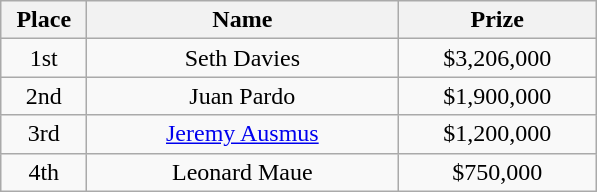<table class="wikitable">
<tr>
<th style="width:50px;">Place</th>
<th style="width:200px;">Name</th>
<th style="width:125px;">Prize</th>
</tr>
<tr style="text-align:center;">
<td>1st</td>
<td style="text-align:center;"> Seth Davies</td>
<td style="text-align:center;">$3,206,000</td>
</tr>
<tr style="text-align:center;" $1,292,000>
<td>2nd</td>
<td style="text-align:center;"> Juan Pardo</td>
<td style="text-align:center;">$1,900,000</td>
</tr>
<tr style="text-align:center;" $836,000>
<td>3rd</td>
<td style="text-align:center;"> <a href='#'>Jeremy Ausmus</a></td>
<td style="text-align:center;">$1,200,000</td>
</tr>
<tr style="text-align:center;" $570,000>
<td>4th</td>
<td style="text-align:center;"> Leonard Maue</td>
<td style="text-align:center;">$750,000</td>
</tr>
</table>
